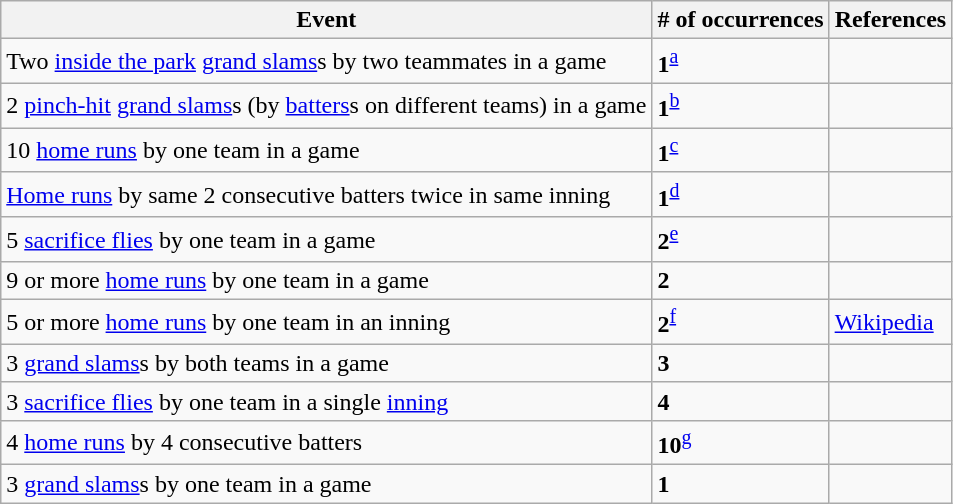<table class="wikitable">
<tr>
<th>Event</th>
<th># of occurrences</th>
<th>References</th>
</tr>
<tr>
<td>Two <a href='#'>inside the park</a> <a href='#'>grand slams</a>s by two teammates in a game</td>
<td><strong>1</strong><sup><a href='#'>a</a></sup></td>
<td></td>
</tr>
<tr>
<td>2 <a href='#'>pinch-hit</a> <a href='#'>grand slams</a>s (by <a href='#'>batters</a>s on different teams) in a game</td>
<td><strong>1</strong><sup><a href='#'>b</a></sup></td>
<td></td>
</tr>
<tr>
<td>10 <a href='#'>home runs</a> by one team in a game</td>
<td><strong>1</strong><sup><a href='#'>c</a></sup></td>
<td></td>
</tr>
<tr>
<td><a href='#'>Home runs</a> by same 2 consecutive batters twice in same inning</td>
<td><strong>1</strong><sup><a href='#'>d</a></sup></td>
<td></td>
</tr>
<tr>
<td>5 <a href='#'>sacrifice flies</a> by one team in a game</td>
<td><strong>2</strong><sup><a href='#'>e</a></sup></td>
<td></td>
</tr>
<tr>
<td>9 or more <a href='#'>home runs</a> by one team in a game</td>
<td><strong>2</strong></td>
<td></td>
</tr>
<tr>
<td>5 or more <a href='#'>home runs</a> by one team in an inning</td>
<td><strong>2</strong><sup><a href='#'>f</a></sup></td>
<td><a href='#'>Wikipedia</a> </td>
</tr>
<tr>
<td>3 <a href='#'>grand slams</a>s by both teams in a game</td>
<td><strong>3</strong></td>
<td></td>
</tr>
<tr>
<td>3 <a href='#'>sacrifice flies</a> by one team in a single <a href='#'>inning</a></td>
<td><strong>4</strong></td>
<td></td>
</tr>
<tr>
<td>4 <a href='#'>home runs</a> by 4 consecutive batters</td>
<td><strong>10</strong><sup><a href='#'>g</a></sup></td>
<td></td>
</tr>
<tr>
<td>3 <a href='#'>grand slams</a>s by one team in a game</td>
<td><strong>1</strong></td>
<td></td>
</tr>
</table>
